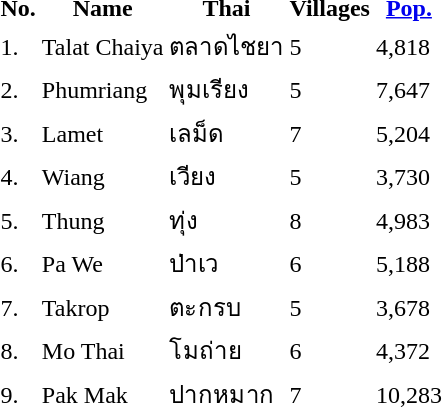<table>
<tr>
<th>No.</th>
<th>Name</th>
<th>Thai</th>
<th>Villages</th>
<th><a href='#'>Pop.</a></th>
</tr>
<tr>
<td>1.</td>
<td>Talat Chaiya</td>
<td>ตลาดไชยา</td>
<td>5</td>
<td>4,818</td>
</tr>
<tr>
<td>2.</td>
<td>Phumriang</td>
<td>พุมเรียง</td>
<td>5</td>
<td>7,647</td>
</tr>
<tr>
<td>3.</td>
<td>Lamet</td>
<td>เลม็ด</td>
<td>7</td>
<td>5,204</td>
</tr>
<tr>
<td>4.</td>
<td>Wiang</td>
<td>เวียง</td>
<td>5</td>
<td>3,730</td>
</tr>
<tr>
<td>5.</td>
<td>Thung</td>
<td>ทุ่ง</td>
<td>8</td>
<td>4,983</td>
</tr>
<tr>
<td>6.</td>
<td>Pa We</td>
<td>ป่าเว</td>
<td>6</td>
<td>5,188</td>
</tr>
<tr>
<td>7.</td>
<td>Takrop</td>
<td>ตะกรบ</td>
<td>5</td>
<td>3,678</td>
</tr>
<tr>
<td>8.</td>
<td>Mo Thai</td>
<td>โมถ่าย</td>
<td>6</td>
<td>4,372</td>
</tr>
<tr>
<td>9.</td>
<td>Pak Mak</td>
<td>ปากหมาก</td>
<td>7</td>
<td>10,283</td>
</tr>
</table>
